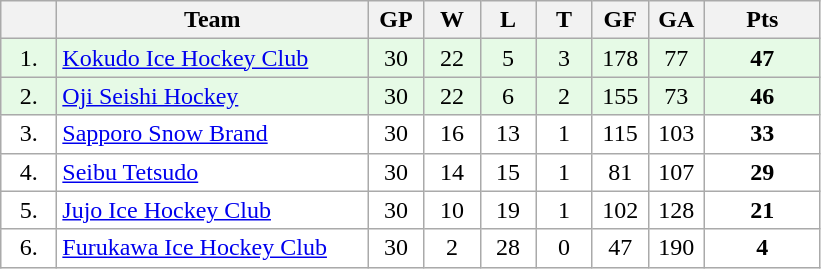<table class="wikitable">
<tr>
<th width="30"></th>
<th width="200">Team</th>
<th width="30">GP</th>
<th width="30">W</th>
<th width="30">L</th>
<th width="30">T</th>
<th width="30">GF</th>
<th width="30">GA</th>
<th width="70">Pts</th>
</tr>
<tr bgcolor="#e6fae6" align="center">
<td>1.</td>
<td align="left"><a href='#'>Kokudo Ice Hockey Club</a></td>
<td>30</td>
<td>22</td>
<td>5</td>
<td>3</td>
<td>178</td>
<td>77</td>
<td><strong>47</strong></td>
</tr>
<tr bgcolor="#e6fae6" align="center">
<td>2.</td>
<td align="left"><a href='#'>Oji Seishi Hockey</a></td>
<td>30</td>
<td>22</td>
<td>6</td>
<td>2</td>
<td>155</td>
<td>73</td>
<td><strong>46</strong></td>
</tr>
<tr bgcolor="#FFFFFF" align="center">
<td>3.</td>
<td align="left"><a href='#'>Sapporo Snow Brand</a></td>
<td>30</td>
<td>16</td>
<td>13</td>
<td>1</td>
<td>115</td>
<td>103</td>
<td><strong>33</strong></td>
</tr>
<tr bgcolor="#FFFFFF" align="center">
<td>4.</td>
<td align="left"><a href='#'>Seibu Tetsudo</a></td>
<td>30</td>
<td>14</td>
<td>15</td>
<td>1</td>
<td>81</td>
<td>107</td>
<td><strong>29</strong></td>
</tr>
<tr bgcolor="#FFFFFF" align="center">
<td>5.</td>
<td align="left"><a href='#'>Jujo Ice Hockey Club</a></td>
<td>30</td>
<td>10</td>
<td>19</td>
<td>1</td>
<td>102</td>
<td>128</td>
<td><strong>21</strong></td>
</tr>
<tr bgcolor="#FFFFFF" align="center">
<td>6.</td>
<td align="left"><a href='#'>Furukawa Ice Hockey Club</a></td>
<td>30</td>
<td>2</td>
<td>28</td>
<td>0</td>
<td>47</td>
<td>190</td>
<td><strong>4</strong></td>
</tr>
</table>
